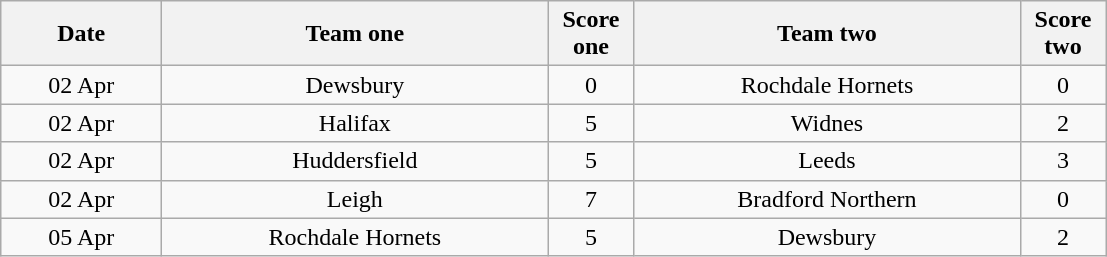<table class="wikitable" style="text-align: center">
<tr>
<th width=100>Date</th>
<th width=250>Team one</th>
<th width=50>Score one</th>
<th width=250>Team two</th>
<th width=50>Score two</th>
</tr>
<tr>
<td>02 Apr</td>
<td>Dewsbury</td>
<td>0</td>
<td>Rochdale Hornets</td>
<td>0</td>
</tr>
<tr>
<td>02 Apr</td>
<td>Halifax</td>
<td>5</td>
<td>Widnes</td>
<td>2</td>
</tr>
<tr>
<td>02 Apr</td>
<td>Huddersfield</td>
<td>5</td>
<td>Leeds</td>
<td>3</td>
</tr>
<tr>
<td>02 Apr</td>
<td>Leigh</td>
<td>7</td>
<td>Bradford Northern</td>
<td>0</td>
</tr>
<tr>
<td>05 Apr</td>
<td>Rochdale Hornets</td>
<td>5</td>
<td>Dewsbury</td>
<td>2</td>
</tr>
</table>
